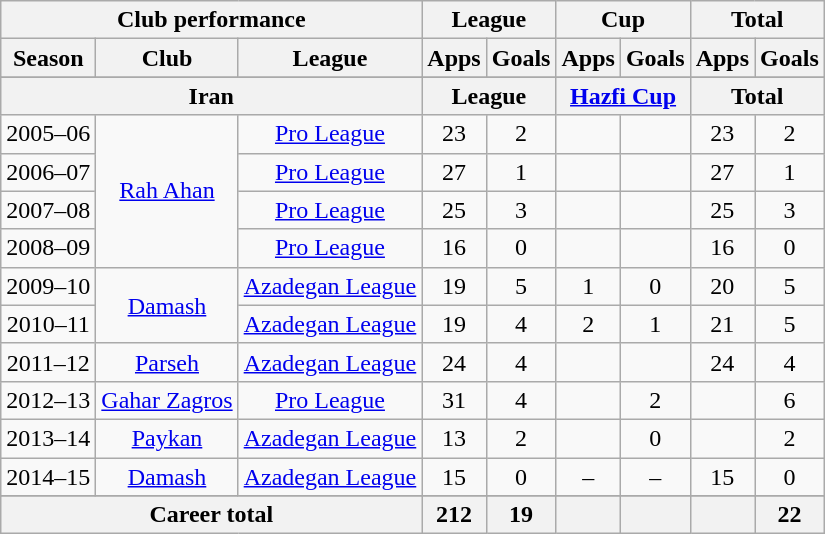<table class="wikitable" style="text-align:center">
<tr>
<th colspan=3>Club performance</th>
<th colspan=2>League</th>
<th colspan=2>Cup</th>
<th colspan=2>Total</th>
</tr>
<tr>
<th>Season</th>
<th>Club</th>
<th>League</th>
<th>Apps</th>
<th>Goals</th>
<th>Apps</th>
<th>Goals</th>
<th>Apps</th>
<th>Goals</th>
</tr>
<tr>
</tr>
<tr>
<th colspan=3>Iran</th>
<th colspan=2>League</th>
<th colspan=2><a href='#'>Hazfi Cup</a></th>
<th colspan=2>Total</th>
</tr>
<tr>
<td>2005–06</td>
<td rowspan="4"><a href='#'>Rah Ahan</a></td>
<td rowspan="1"><a href='#'>Pro League</a></td>
<td>23</td>
<td>2</td>
<td></td>
<td></td>
<td>23</td>
<td>2</td>
</tr>
<tr>
<td>2006–07</td>
<td rowspan="1"><a href='#'>Pro League</a></td>
<td>27</td>
<td>1</td>
<td></td>
<td></td>
<td>27</td>
<td>1</td>
</tr>
<tr>
<td>2007–08</td>
<td rowspan="1"><a href='#'>Pro League</a></td>
<td>25</td>
<td>3</td>
<td></td>
<td></td>
<td>25</td>
<td>3</td>
</tr>
<tr>
<td>2008–09</td>
<td rowspan="1"><a href='#'>Pro League</a></td>
<td>16</td>
<td>0</td>
<td></td>
<td></td>
<td>16</td>
<td>0</td>
</tr>
<tr>
<td>2009–10</td>
<td rowspan="2"><a href='#'>Damash</a></td>
<td rowspan="1"><a href='#'>Azadegan League</a></td>
<td>19</td>
<td>5</td>
<td>1</td>
<td>0</td>
<td>20</td>
<td>5</td>
</tr>
<tr>
<td>2010–11</td>
<td rowspan="1"><a href='#'>Azadegan League</a></td>
<td>19</td>
<td>4</td>
<td>2</td>
<td>1</td>
<td>21</td>
<td>5</td>
</tr>
<tr>
<td>2011–12</td>
<td rowspan="1"><a href='#'>Parseh</a></td>
<td rowspan="1"><a href='#'>Azadegan League</a></td>
<td>24</td>
<td>4</td>
<td></td>
<td></td>
<td>24</td>
<td>4</td>
</tr>
<tr>
<td>2012–13</td>
<td rowspan="1"><a href='#'>Gahar Zagros</a></td>
<td rowspan="1"><a href='#'>Pro League</a></td>
<td>31</td>
<td>4</td>
<td></td>
<td>2</td>
<td></td>
<td>6</td>
</tr>
<tr>
<td>2013–14</td>
<td rowspan="1"><a href='#'>Paykan</a></td>
<td rowspan="1"><a href='#'>Azadegan League</a></td>
<td>13</td>
<td>2</td>
<td></td>
<td>0</td>
<td></td>
<td>2</td>
</tr>
<tr>
<td>2014–15</td>
<td rowspan="1"><a href='#'>Damash</a></td>
<td rowspan="1"><a href='#'>Azadegan League</a></td>
<td>15</td>
<td>0</td>
<td>–</td>
<td>–</td>
<td>15</td>
<td>0</td>
</tr>
<tr>
</tr>
<tr>
<th colspan=3>Career total</th>
<th>212</th>
<th>19</th>
<th></th>
<th></th>
<th></th>
<th>22</th>
</tr>
</table>
